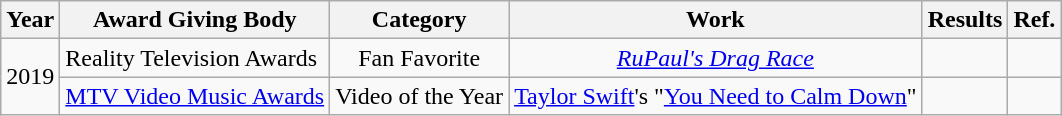<table class="wikitable sortable" >
<tr>
<th>Year</th>
<th>Award Giving Body</th>
<th>Category</th>
<th>Work</th>
<th>Results</th>
<th>Ref.</th>
</tr>
<tr>
<td rowspan="2" style="text-align:center">2019</td>
<td>Reality Television Awards</td>
<td style="text-align:center">Fan Favorite</td>
<td style="text-align:center"><em><a href='#'>RuPaul's Drag Race</a></em></td>
<td></td>
<td style="text-align:center"></td>
</tr>
<tr>
<td style="text-align:center"><a href='#'>MTV Video Music Awards</a></td>
<td style="text-align:center">Video of the Year</td>
<td style="text-align:center"><a href='#'>Taylor Swift</a>'s "<a href='#'>You Need to Calm Down</a>"</td>
<td></td>
<td style="text-align:center"></td>
</tr>
</table>
